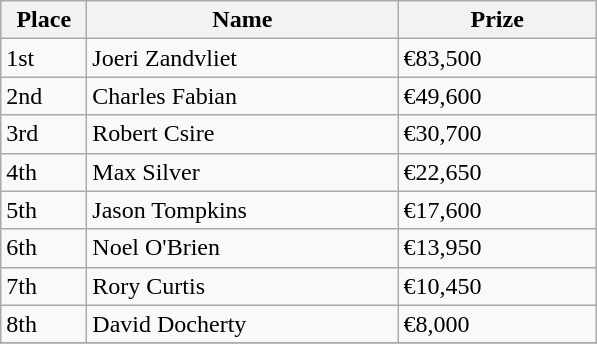<table class="wikitable">
<tr>
<th width="50">Place</th>
<th width="200">Name</th>
<th width="125">Prize</th>
</tr>
<tr>
<td>1st</td>
<td> Joeri Zandvliet</td>
<td>€83,500</td>
</tr>
<tr>
<td>2nd</td>
<td> Charles Fabian</td>
<td>€49,600</td>
</tr>
<tr>
<td>3rd</td>
<td> Robert Csire</td>
<td>€30,700</td>
</tr>
<tr>
<td>4th</td>
<td> Max Silver</td>
<td>€22,650</td>
</tr>
<tr>
<td>5th</td>
<td> Jason Tompkins</td>
<td>€17,600</td>
</tr>
<tr>
<td>6th</td>
<td> Noel O'Brien</td>
<td>€13,950</td>
</tr>
<tr>
<td>7th</td>
<td> Rory Curtis</td>
<td>€10,450</td>
</tr>
<tr>
<td>8th</td>
<td> David Docherty</td>
<td>€8,000</td>
</tr>
<tr>
</tr>
</table>
